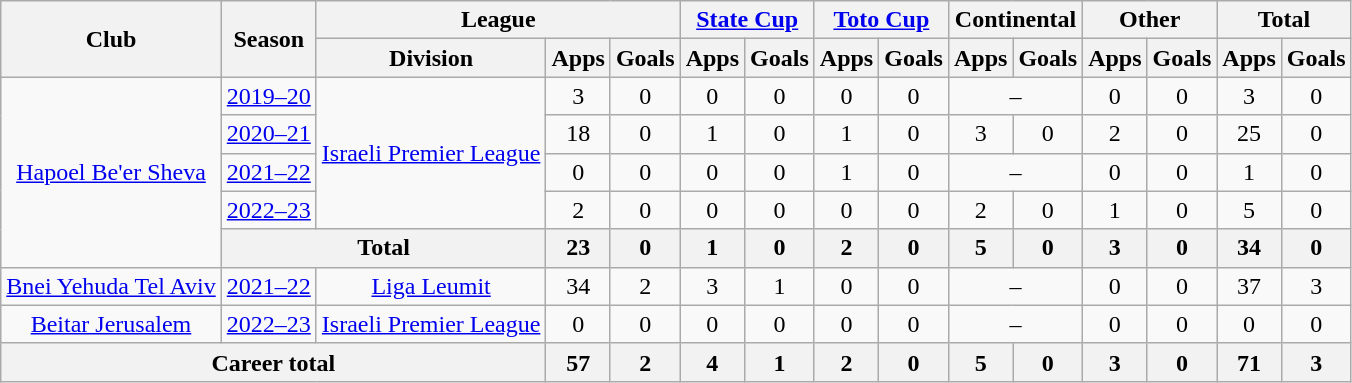<table class="wikitable" style="text-align: center">
<tr>
<th rowspan="2">Club</th>
<th rowspan="2">Season</th>
<th colspan="3">League</th>
<th colspan="2"><a href='#'>State Cup</a></th>
<th colspan="2"><a href='#'>Toto Cup</a></th>
<th colspan="2">Continental</th>
<th colspan="2">Other</th>
<th colspan="2">Total</th>
</tr>
<tr>
<th>Division</th>
<th>Apps</th>
<th>Goals</th>
<th>Apps</th>
<th>Goals</th>
<th>Apps</th>
<th>Goals</th>
<th>Apps</th>
<th>Goals</th>
<th>Apps</th>
<th>Goals</th>
<th>Apps</th>
<th>Goals</th>
</tr>
<tr>
<td rowspan="5"><a href='#'>Hapoel Be'er Sheva</a></td>
<td><a href='#'>2019–20</a></td>
<td rowspan="4"><a href='#'>Israeli Premier League</a></td>
<td>3</td>
<td>0</td>
<td>0</td>
<td>0</td>
<td>0</td>
<td>0</td>
<td colspan="2">–</td>
<td>0</td>
<td>0</td>
<td>3</td>
<td>0</td>
</tr>
<tr>
<td><a href='#'>2020–21</a></td>
<td>18</td>
<td>0</td>
<td>1</td>
<td>0</td>
<td>1</td>
<td>0</td>
<td>3</td>
<td>0</td>
<td>2</td>
<td>0</td>
<td>25</td>
<td>0</td>
</tr>
<tr>
<td><a href='#'>2021–22</a></td>
<td>0</td>
<td>0</td>
<td>0</td>
<td>0</td>
<td>1</td>
<td>0</td>
<td colspan="2">–</td>
<td>0</td>
<td>0</td>
<td>1</td>
<td>0</td>
</tr>
<tr>
<td><a href='#'>2022–23</a></td>
<td>2</td>
<td>0</td>
<td>0</td>
<td>0</td>
<td>0</td>
<td>0</td>
<td>2</td>
<td>0</td>
<td>1</td>
<td>0</td>
<td>5</td>
<td>0</td>
</tr>
<tr>
<th colspan="2"><strong>Total</strong></th>
<th>23</th>
<th>0</th>
<th>1</th>
<th>0</th>
<th>2</th>
<th>0</th>
<th>5</th>
<th>0</th>
<th>3</th>
<th>0</th>
<th>34</th>
<th>0</th>
</tr>
<tr>
<td><a href='#'>Bnei Yehuda Tel Aviv</a></td>
<td><a href='#'>2021–22</a></td>
<td rowspan="1"><a href='#'>Liga Leumit</a></td>
<td>34</td>
<td>2</td>
<td>3</td>
<td>1</td>
<td>0</td>
<td>0</td>
<td colspan="2">–</td>
<td>0</td>
<td>0</td>
<td>37</td>
<td>3</td>
</tr>
<tr>
<td><a href='#'>Beitar Jerusalem</a></td>
<td><a href='#'>2022–23</a></td>
<td rowspan="1"><a href='#'>Israeli Premier League</a></td>
<td>0</td>
<td>0</td>
<td>0</td>
<td>0</td>
<td>0</td>
<td>0</td>
<td colspan="2">–</td>
<td>0</td>
<td>0</td>
<td>0</td>
<td>0</td>
</tr>
<tr>
<th colspan="3"><strong>Career total</strong></th>
<th>57</th>
<th>2</th>
<th>4</th>
<th>1</th>
<th>2</th>
<th>0</th>
<th>5</th>
<th>0</th>
<th>3</th>
<th>0</th>
<th>71</th>
<th>3</th>
</tr>
</table>
